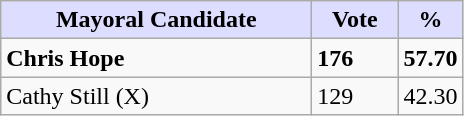<table class="wikitable">
<tr>
<th style="background:#ddf; width:200px;">Mayoral Candidate</th>
<th style="background:#ddf; width:50px;">Vote</th>
<th style="background:#ddf; width:30px;">%</th>
</tr>
<tr>
<td><strong>Chris Hope</strong></td>
<td><strong>176</strong></td>
<td><strong>57.70</strong></td>
</tr>
<tr>
<td>Cathy Still (X)</td>
<td>129</td>
<td>42.30</td>
</tr>
</table>
